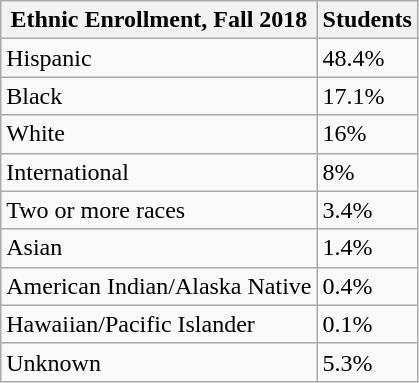<table class="wikitable">
<tr>
<th>Ethnic Enrollment, Fall 2018</th>
<th>Students</th>
</tr>
<tr>
<td>Hispanic</td>
<td>48.4%</td>
</tr>
<tr>
<td>Black</td>
<td>17.1%</td>
</tr>
<tr>
<td>White</td>
<td>16%</td>
</tr>
<tr>
<td>International</td>
<td>8%</td>
</tr>
<tr>
<td>Two or more races</td>
<td>3.4%</td>
</tr>
<tr>
<td>Asian</td>
<td>1.4%</td>
</tr>
<tr>
<td>American Indian/Alaska Native</td>
<td>0.4%</td>
</tr>
<tr>
<td>Hawaiian/Pacific Islander</td>
<td>0.1%</td>
</tr>
<tr>
<td>Unknown</td>
<td>5.3%</td>
</tr>
</table>
